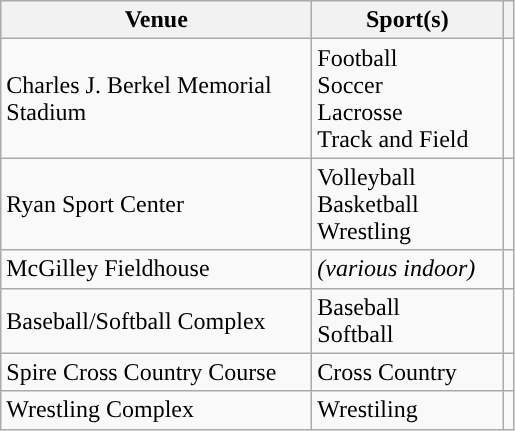<table class="wikitable"; style= "text-align: ">
<tr>
<th width=200px>Venue</th>
<th width=120px>Sport(s)</th>
<th width=0px></th>
</tr>
<tr>
<td>Charles J. Berkel Memorial Stadium</td>
<td>Football  <br> Soccer <br> Lacrosse <br> Track and Field</td>
<td></td>
</tr>
<tr>
<td>Ryan Sport Center</td>
<td>Volleyball <br> Basketball <br> Wrestling</td>
<td></td>
</tr>
<tr>
<td>McGilley Fieldhouse</td>
<td><em>(various indoor)</em> </td>
<td></td>
</tr>
<tr>
<td>Baseball/Softball Complex</td>
<td>Baseball <br> Softball</td>
<td></td>
</tr>
<tr>
<td>Spire Cross Country Course</td>
<td>Cross Country</td>
<td></td>
</tr>
<tr>
<td>Wrestling Complex</td>
<td>Wrestiling</td>
<td></td>
</tr>
</table>
